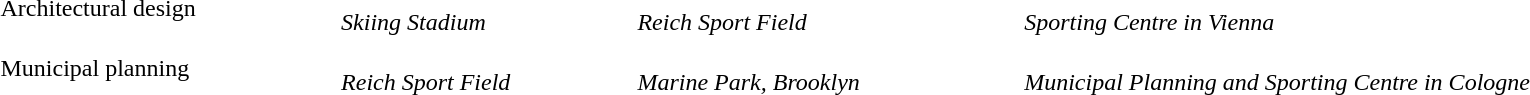<table style="width:100%" >
<tr>
<td>Architectural design</td>
<td><br><em>Skiing Stadium</em></td>
<td><br><em>Reich Sport Field</em></td>
<td><br><em>Sporting Centre in Vienna</em></td>
</tr>
<tr>
<td>Municipal planning</td>
<td><br><em>Reich Sport Field</em></td>
<td><br><em>Marine Park, Brooklyn</em></td>
<td><br><em>Municipal Planning and Sporting Centre in Cologne</em></td>
</tr>
</table>
